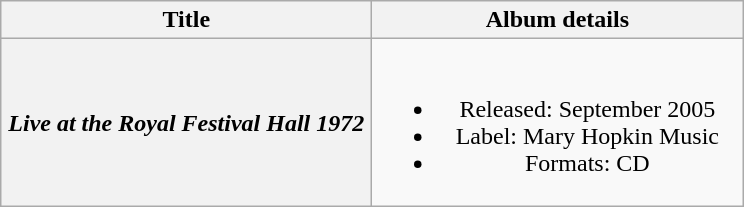<table class="wikitable plainrowheaders" style="text-align:center;">
<tr>
<th scope="col" style="width:15em;">Title</th>
<th scope="col" style="width:15em;">Album details</th>
</tr>
<tr>
<th scope="row"><em>Live at the Royal Festival Hall 1972</em></th>
<td><br><ul><li>Released: September 2005</li><li>Label: Mary Hopkin Music</li><li>Formats: CD</li></ul></td>
</tr>
</table>
